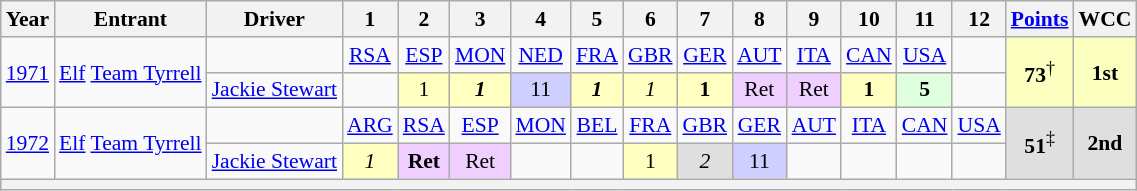<table class="wikitable" style="text-align:center; font-size:90%">
<tr>
<th>Year</th>
<th>Entrant</th>
<th>Driver</th>
<th>1</th>
<th>2</th>
<th>3</th>
<th>4</th>
<th>5</th>
<th>6</th>
<th>7</th>
<th>8</th>
<th>9</th>
<th>10</th>
<th>11</th>
<th>12</th>
<th><a href='#'>Points</a></th>
<th>WCC</th>
</tr>
<tr>
<td rowspan="2"><a href='#'>1971</a></td>
<td rowspan="2"><a href='#'>Elf</a> <a href='#'>Team Tyrrell</a></td>
<td></td>
<td><a href='#'>RSA</a></td>
<td><a href='#'>ESP</a></td>
<td><a href='#'>MON</a></td>
<td><a href='#'>NED</a></td>
<td><a href='#'>FRA</a></td>
<td><a href='#'>GBR</a></td>
<td><a href='#'>GER</a></td>
<td><a href='#'>AUT</a></td>
<td><a href='#'>ITA</a></td>
<td><a href='#'>CAN</a></td>
<td><a href='#'>USA</a></td>
<td></td>
<td rowspan="2" style="background:#fbffbf;"><strong>73</strong><sup>†</sup></td>
<td rowspan="2" style="background:#fbffbf;"><strong>1st</strong></td>
</tr>
<tr>
<td> <a href='#'>Jackie Stewart</a></td>
<td></td>
<td style="background:#ffffbf;">1</td>
<td style="background:#ffffbf;"><strong> <em>1</em> </strong></td>
<td style="background:#cfcfff;">11</td>
<td style="background:#ffffbf;"><strong> <em>1</em> </strong></td>
<td style="background:#ffffbf;"><em>1</em></td>
<td style="background:#ffffbf;"><strong>1</strong></td>
<td style="background:#efcfff;">Ret</td>
<td style="background:#efcfff;">Ret</td>
<td style="background:#ffffbf;"><strong>1</strong></td>
<td style="background:#dfffdf;"><strong>5</strong></td>
<td></td>
</tr>
<tr>
<td rowspan="2"><a href='#'>1972</a></td>
<td rowspan="2"><a href='#'>Elf</a> <a href='#'>Team Tyrrell</a></td>
<td></td>
<td><a href='#'>ARG</a></td>
<td><a href='#'>RSA</a></td>
<td><a href='#'>ESP</a></td>
<td><a href='#'>MON</a></td>
<td><a href='#'>BEL</a></td>
<td><a href='#'>FRA</a></td>
<td><a href='#'>GBR</a></td>
<td><a href='#'>GER</a></td>
<td><a href='#'>AUT</a></td>
<td><a href='#'>ITA</a></td>
<td><a href='#'>CAN</a></td>
<td><a href='#'>USA</a></td>
<td rowspan="2" style="background:#dfdfdf;"><strong>51</strong><sup>‡</sup></td>
<td rowspan="2" style="background:#dfdfdf;"><strong>2nd</strong></td>
</tr>
<tr>
<td> <a href='#'>Jackie Stewart</a></td>
<td style="background:#ffffbf;"><em>1</em></td>
<td style="background:#efcfff;"><strong>Ret</strong></td>
<td style="background:#efcfff;">Ret</td>
<td></td>
<td></td>
<td style="background:#ffffbf;">1</td>
<td style="background:#dfdfdf;"><em>2</em></td>
<td style="background:#cfcfff;">11</td>
<td></td>
<td></td>
<td></td>
<td></td>
</tr>
<tr>
<th colspan="17"></th>
</tr>
</table>
